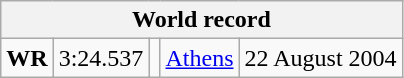<table class="wikitable">
<tr>
<th colspan=5>World record</th>
</tr>
<tr>
<td><strong>WR</strong></td>
<td>3:24.537</td>
<td></td>
<td><a href='#'>Athens</a> </td>
<td>22 August 2004</td>
</tr>
</table>
